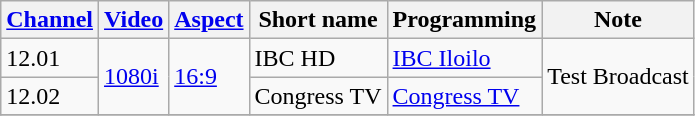<table class="wikitable">
<tr>
<th><a href='#'>Channel</a></th>
<th><a href='#'>Video</a></th>
<th><a href='#'>Aspect</a></th>
<th>Short name</th>
<th>Programming</th>
<th>Note</th>
</tr>
<tr>
<td>12.01</td>
<td rowspan="2"><a href='#'>1080i</a></td>
<td rowspan="2"><a href='#'>16:9</a></td>
<td>IBC HD</td>
<td><a href='#'>IBC Iloilo</a> </td>
<td rowspan="2">Test Broadcast</td>
</tr>
<tr>
<td>12.02</td>
<td>Congress TV</td>
<td><a href='#'>Congress TV</a></td>
</tr>
<tr>
</tr>
</table>
